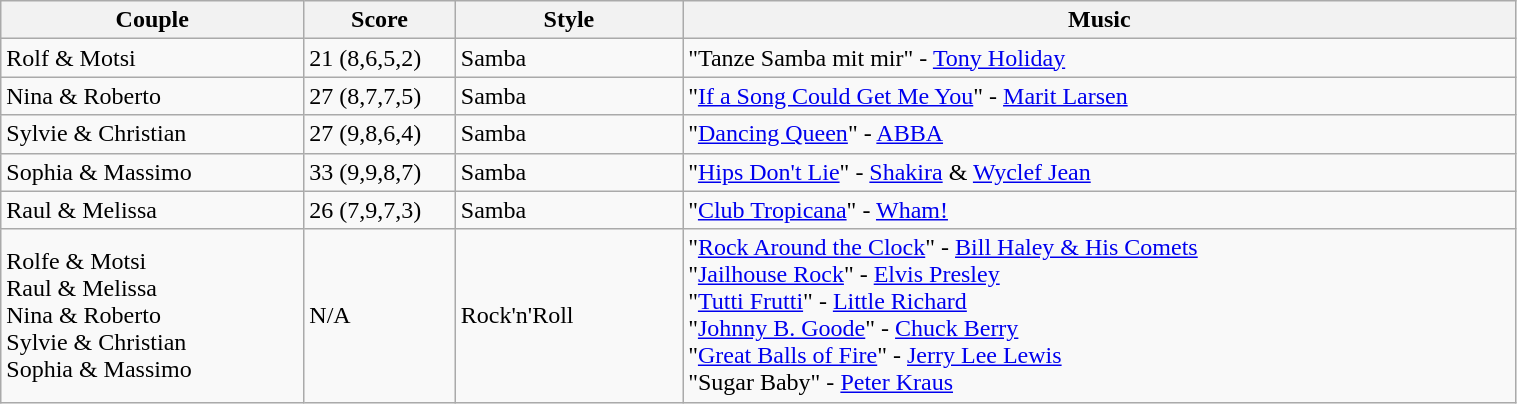<table class="wikitable" width="80%">
<tr>
<th width="20%">Couple</th>
<th width="10%">Score</th>
<th width="15%">Style</th>
<th width="60%">Music</th>
</tr>
<tr>
<td>Rolf & Motsi</td>
<td>21 (8,6,5,2)</td>
<td>Samba</td>
<td>"Tanze Samba mit mir" - <a href='#'>Tony Holiday</a></td>
</tr>
<tr>
<td>Nina & Roberto</td>
<td>27 (8,7,7,5)</td>
<td>Samba</td>
<td>"<a href='#'>If a Song Could Get Me You</a>" - <a href='#'>Marit Larsen</a></td>
</tr>
<tr>
<td>Sylvie & Christian</td>
<td>27 (9,8,6,4)</td>
<td>Samba</td>
<td>"<a href='#'>Dancing Queen</a>" - <a href='#'>ABBA</a></td>
</tr>
<tr>
<td>Sophia & Massimo</td>
<td>33 (9,9,8,7)</td>
<td>Samba</td>
<td>"<a href='#'>Hips Don't Lie</a>" - <a href='#'>Shakira</a> & <a href='#'>Wyclef Jean</a></td>
</tr>
<tr>
<td>Raul & Melissa</td>
<td>26 (7,9,7,3)</td>
<td>Samba</td>
<td>"<a href='#'>Club Tropicana</a>" - <a href='#'>Wham!</a></td>
</tr>
<tr>
<td>Rolfe & Motsi<br>Raul & Melissa<br>Nina & Roberto<br>Sylvie & Christian<br>Sophia & Massimo</td>
<td>N/A</td>
<td>Rock'n'Roll</td>
<td>"<a href='#'>Rock Around the Clock</a>" - <a href='#'>Bill Haley & His Comets</a><br>"<a href='#'>Jailhouse Rock</a>" - <a href='#'>Elvis Presley</a><br>"<a href='#'>Tutti Frutti</a>" - <a href='#'>Little Richard</a><br>"<a href='#'>Johnny B. Goode</a>" - <a href='#'>Chuck Berry</a><br>"<a href='#'>Great Balls of Fire</a>" - <a href='#'>Jerry Lee Lewis</a><br>"Sugar Baby" - <a href='#'>Peter Kraus</a></td>
</tr>
</table>
